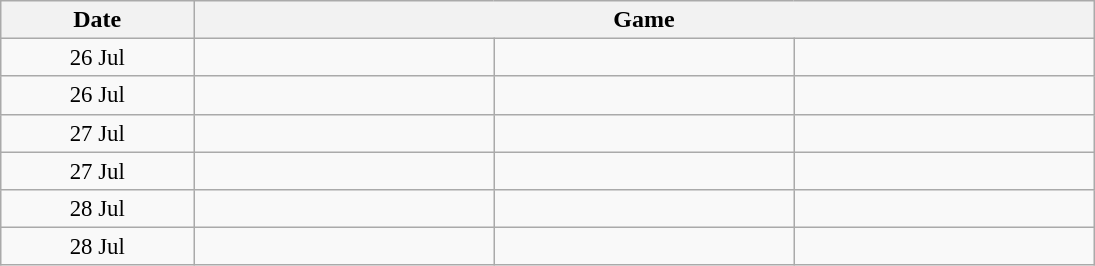<table width=730 class="wikitable">
<tr>
<th width=15%>Date</th>
<th width=70% colspan=3>Game</th>
</tr>
<tr style=font-size:95%>
<td align=center>26 Jul</td>
<td align=center><strong></strong></td>
<td></td>
<td></td>
</tr>
<tr style=font-size:95%>
<td align=center>26 Jul</td>
<td align=center><strong></strong></td>
<td></td>
<td></td>
</tr>
<tr style=font-size:95%>
<td align=center>27 Jul</td>
<td align=center><strong></strong></td>
<td></td>
<td></td>
</tr>
<tr style=font-size:95%>
<td align=center>27 Jul</td>
<td align=center><strong></strong></td>
<td></td>
<td></td>
</tr>
<tr style=font-size:95%>
<td align=center>28 Jul</td>
<td align=center><strong></strong></td>
<td></td>
<td></td>
</tr>
<tr style=font-size:95%>
<td align=center>28 Jul</td>
<td align=center><strong></strong></td>
<td></td>
<td></td>
</tr>
</table>
